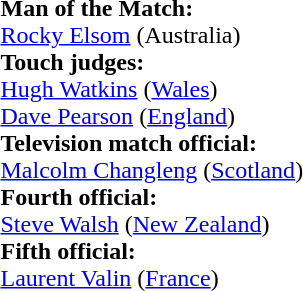<table width=100%>
<tr>
<td><br><strong>Man of the Match:</strong>
<br><a href='#'>Rocky Elsom</a> (Australia)<br><strong>Touch judges:</strong>
<br><a href='#'>Hugh Watkins</a> (<a href='#'>Wales</a>)
<br><a href='#'>Dave Pearson</a> (<a href='#'>England</a>)
<br><strong>Television match official:</strong>
<br><a href='#'>Malcolm Changleng</a> (<a href='#'>Scotland</a>)
<br><strong>Fourth official:</strong>
<br><a href='#'>Steve Walsh</a> (<a href='#'>New Zealand</a>)
<br><strong>Fifth official:</strong>
<br><a href='#'>Laurent Valin</a> (<a href='#'>France</a>)</td>
</tr>
</table>
